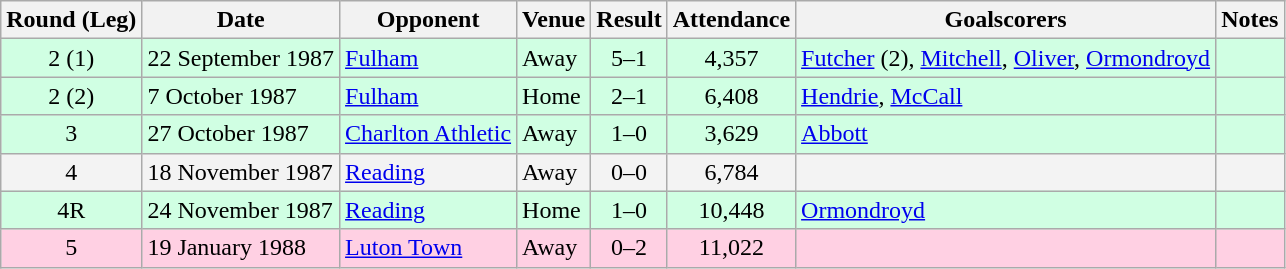<table class="wikitable">
<tr>
<th>Round (Leg)</th>
<th>Date</th>
<th>Opponent</th>
<th>Venue</th>
<th>Result</th>
<th>Attendance</th>
<th>Goalscorers</th>
<th>Notes</th>
</tr>
<tr bgcolor="#d0ffe3">
<td align="center">2 (1)</td>
<td>22 September 1987</td>
<td><a href='#'>Fulham</a></td>
<td>Away</td>
<td align="center">5–1</td>
<td align="center">4,357</td>
<td><a href='#'>Futcher</a> (2), <a href='#'>Mitchell</a>, <a href='#'>Oliver</a>, <a href='#'>Ormondroyd</a></td>
<td></td>
</tr>
<tr bgcolor="#d0ffe3">
<td align="center">2 (2)</td>
<td>7 October 1987</td>
<td><a href='#'>Fulham</a></td>
<td>Home</td>
<td align="center">2–1</td>
<td align="center">6,408</td>
<td><a href='#'>Hendrie</a>, <a href='#'>McCall</a></td>
<td></td>
</tr>
<tr bgcolor="#d0ffe3">
<td align="center">3</td>
<td>27 October 1987</td>
<td><a href='#'>Charlton Athletic</a></td>
<td>Away</td>
<td align="center">1–0</td>
<td align="center">3,629</td>
<td><a href='#'>Abbott</a></td>
<td></td>
</tr>
<tr bgcolor="#f3f3f3">
<td align="center">4</td>
<td>18 November 1987</td>
<td><a href='#'>Reading</a></td>
<td>Away</td>
<td align="center">0–0</td>
<td align="center">6,784</td>
<td></td>
<td></td>
</tr>
<tr bgcolor="#d0ffe3">
<td align="center">4R</td>
<td>24 November 1987</td>
<td><a href='#'>Reading</a></td>
<td>Home</td>
<td align="center">1–0</td>
<td align="center">10,448</td>
<td><a href='#'>Ormondroyd</a></td>
<td></td>
</tr>
<tr bgcolor="#ffd0e3">
<td align="center">5</td>
<td>19 January 1988</td>
<td><a href='#'>Luton Town</a></td>
<td>Away</td>
<td align="center">0–2</td>
<td align="center">11,022</td>
<td></td>
<td></td>
</tr>
</table>
